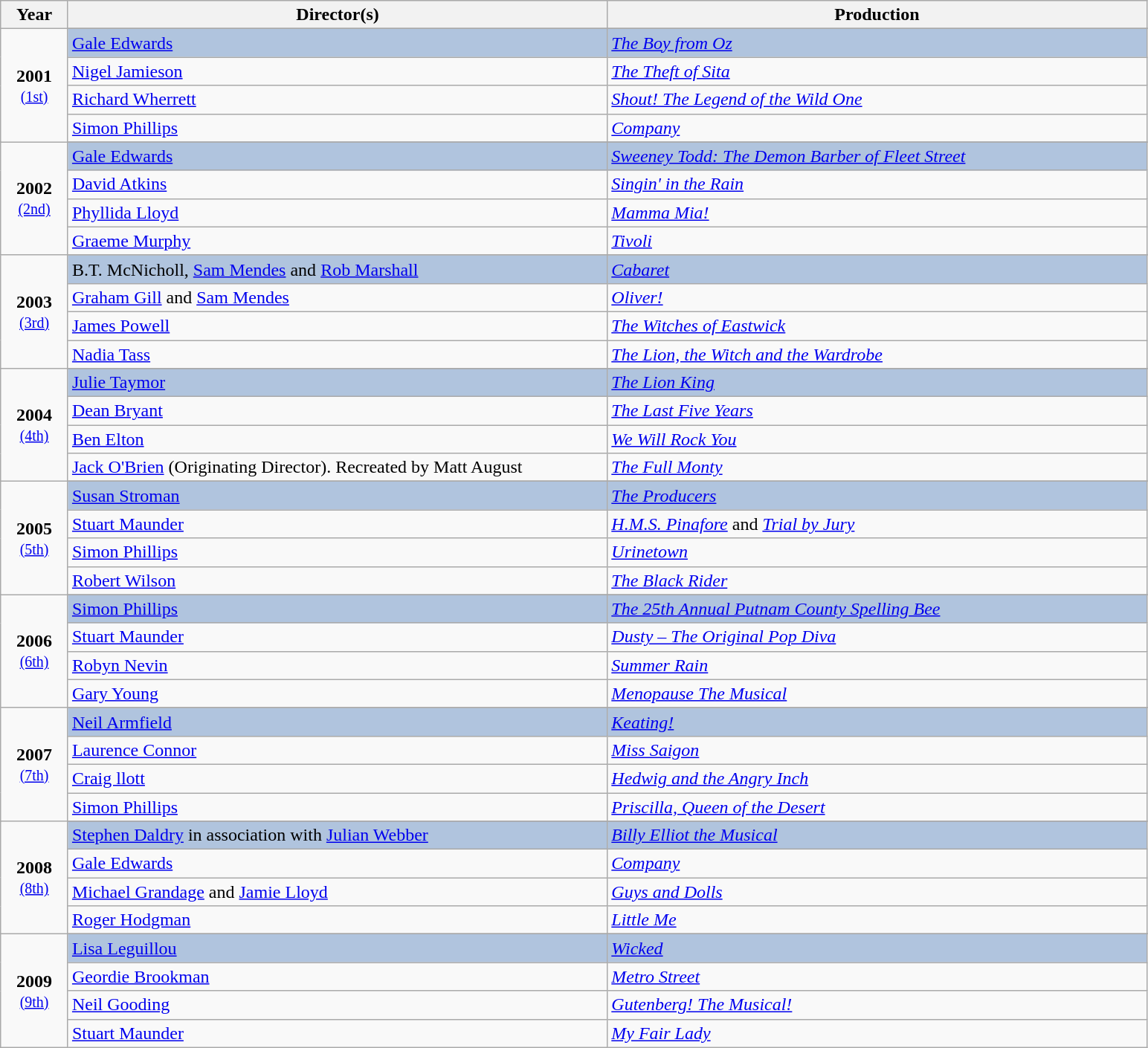<table class="sortable wikitable">
<tr>
<th width="5%">Year</th>
<th width="40%">Director(s)</th>
<th width="40%">Production</th>
</tr>
<tr>
<td rowspan="5" align="center"><strong>2001</strong><br><small><a href='#'>(1st)</a></small></td>
</tr>
<tr style="background:#B0C4DE">
<td><a href='#'>Gale Edwards</a></td>
<td><em><a href='#'>The Boy from Oz</a></em></td>
</tr>
<tr>
<td><a href='#'>Nigel Jamieson</a></td>
<td><em><a href='#'>The Theft of Sita</a></em></td>
</tr>
<tr>
<td><a href='#'>Richard Wherrett</a></td>
<td><em><a href='#'>Shout! The Legend of the Wild One</a></em></td>
</tr>
<tr>
<td><a href='#'>Simon Phillips</a></td>
<td><em><a href='#'>Company</a></em></td>
</tr>
<tr>
<td rowspan=5 align="center"><strong>2002</strong><br><small><a href='#'>(2nd)</a></small></td>
</tr>
<tr style="background:#B0C4DE">
<td><a href='#'>Gale Edwards</a></td>
<td><em><a href='#'>Sweeney Todd: The Demon Barber of Fleet Street</a></em></td>
</tr>
<tr>
<td><a href='#'>David Atkins</a></td>
<td><em><a href='#'>Singin' in the Rain</a></em></td>
</tr>
<tr>
<td><a href='#'>Phyllida Lloyd</a></td>
<td><em><a href='#'>Mamma Mia!</a></em></td>
</tr>
<tr>
<td><a href='#'>Graeme Murphy</a></td>
<td><em><a href='#'>Tivoli</a></em></td>
</tr>
<tr>
<td rowspan=5 align="center"><strong>2003</strong><br><small><a href='#'>(3rd)</a></small></td>
</tr>
<tr style="background:#B0C4DE">
<td>B.T. McNicholl, <a href='#'>Sam Mendes</a> and <a href='#'>Rob Marshall</a></td>
<td><em><a href='#'>Cabaret</a></em></td>
</tr>
<tr>
<td><a href='#'>Graham Gill</a> and <a href='#'>Sam Mendes</a></td>
<td><em><a href='#'>Oliver!</a></em></td>
</tr>
<tr>
<td><a href='#'>James Powell</a></td>
<td><em><a href='#'>The Witches of Eastwick</a></em></td>
</tr>
<tr>
<td><a href='#'>Nadia Tass</a></td>
<td><em><a href='#'>The Lion, the Witch and the Wardrobe</a></em></td>
</tr>
<tr>
<td rowspan=5 align="center"><strong>2004</strong><br><small><a href='#'>(4th)</a></small></td>
</tr>
<tr style="background:#B0C4DE">
<td><a href='#'>Julie Taymor</a></td>
<td><em><a href='#'>The Lion King</a></em></td>
</tr>
<tr>
<td><a href='#'>Dean Bryant</a></td>
<td><em><a href='#'>The Last Five Years</a></em></td>
</tr>
<tr>
<td><a href='#'>Ben Elton</a></td>
<td><em><a href='#'>We Will Rock You</a></em></td>
</tr>
<tr>
<td><a href='#'>Jack O'Brien</a> (Originating Director). Recreated by Matt August</td>
<td><em><a href='#'>The Full Monty</a></em></td>
</tr>
<tr>
<td rowspan=5 align="center"><strong>2005</strong><br><small><a href='#'>(5th)</a></small></td>
</tr>
<tr style="background:#B0C4DE">
<td><a href='#'>Susan Stroman</a></td>
<td><em><a href='#'>The Producers</a></em></td>
</tr>
<tr>
<td><a href='#'>Stuart Maunder</a></td>
<td><em><a href='#'>H.M.S. Pinafore</a></em> and <em><a href='#'>Trial by Jury</a></em></td>
</tr>
<tr>
<td><a href='#'>Simon Phillips</a></td>
<td><em><a href='#'>Urinetown</a></em></td>
</tr>
<tr>
<td><a href='#'>Robert Wilson</a></td>
<td><em><a href='#'>The Black Rider</a></em></td>
</tr>
<tr>
<td rowspan=5 align="center"><strong>2006</strong><br><small><a href='#'>(6th)</a></small></td>
</tr>
<tr style="background:#B0C4DE">
<td><a href='#'>Simon Phillips</a></td>
<td><em><a href='#'>The 25th Annual Putnam County Spelling Bee</a></em></td>
</tr>
<tr>
<td><a href='#'>Stuart Maunder</a></td>
<td><em><a href='#'>Dusty – The Original Pop Diva</a></em></td>
</tr>
<tr>
<td><a href='#'>Robyn Nevin</a></td>
<td><em><a href='#'>Summer Rain</a></em></td>
</tr>
<tr>
<td><a href='#'>Gary Young</a></td>
<td><em><a href='#'>Menopause The Musical</a></em></td>
</tr>
<tr>
<td rowspan=5 align="center"><strong>2007</strong><br><small><a href='#'>(7th)</a></small></td>
</tr>
<tr style="background:#B0C4DE">
<td><a href='#'>Neil Armfield</a></td>
<td><em><a href='#'>Keating!</a></em></td>
</tr>
<tr>
<td><a href='#'>Laurence Connor</a></td>
<td><em><a href='#'>Miss Saigon</a></em></td>
</tr>
<tr>
<td><a href='#'>Craig llott</a></td>
<td><em><a href='#'>Hedwig and the Angry Inch</a></em></td>
</tr>
<tr>
<td><a href='#'>Simon Phillips</a></td>
<td><em><a href='#'>Priscilla, Queen of the Desert</a></em></td>
</tr>
<tr>
<td rowspan=5 align="center"><strong>2008</strong><br><small><a href='#'>(8th)</a></small></td>
</tr>
<tr style="background:#B0C4DE">
<td><a href='#'>Stephen Daldry</a> in association with <a href='#'>Julian Webber</a></td>
<td><em><a href='#'>Billy Elliot the Musical</a></em></td>
</tr>
<tr>
<td><a href='#'>Gale Edwards</a></td>
<td><em><a href='#'>Company</a></em></td>
</tr>
<tr>
<td><a href='#'>Michael Grandage</a> and <a href='#'>Jamie Lloyd</a></td>
<td><em><a href='#'>Guys and Dolls</a></em></td>
</tr>
<tr>
<td><a href='#'>Roger Hodgman</a></td>
<td><em><a href='#'>Little Me</a></em></td>
</tr>
<tr>
<td rowspan=5 align="center"><strong>2009</strong><br><small><a href='#'>(9th)</a></small></td>
</tr>
<tr style="background:#B0C4DE">
<td><a href='#'>Lisa Leguillou</a></td>
<td><em><a href='#'>Wicked</a></em></td>
</tr>
<tr>
<td><a href='#'>Geordie Brookman</a></td>
<td><em><a href='#'>Metro Street</a></em></td>
</tr>
<tr>
<td><a href='#'>Neil Gooding</a></td>
<td><em><a href='#'>Gutenberg! The Musical!</a></em></td>
</tr>
<tr>
<td><a href='#'>Stuart Maunder</a></td>
<td><em><a href='#'>My Fair Lady</a></em></td>
</tr>
</table>
